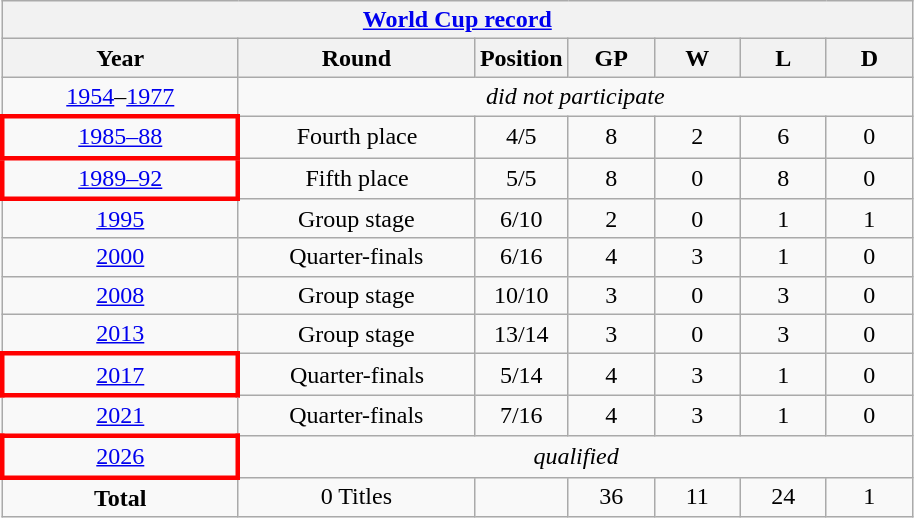<table class="wikitable" style="text-align: center;">
<tr>
<th colspan=9><a href='#'>World Cup record</a></th>
</tr>
<tr>
<th width=150>Year</th>
<th width=150>Round</th>
<th width=50>Position</th>
<th width=50>GP</th>
<th width=50>W</th>
<th width=50>L</th>
<th width=50>D</th>
</tr>
<tr>
<td><a href='#'>1954</a>–<a href='#'>1977</a></td>
<td colspan="6"><em>did not participate</em></td>
</tr>
<tr>
<td style="border: 3px solid red"><a href='#'>1985–88</a></td>
<td>Fourth place</td>
<td>4/5</td>
<td>8</td>
<td>2</td>
<td>6</td>
<td>0</td>
</tr>
<tr>
<td style="border: 3px solid red"><a href='#'>1989–92</a></td>
<td>Fifth place</td>
<td>5/5</td>
<td>8</td>
<td>0</td>
<td>8</td>
<td>0</td>
</tr>
<tr>
<td> <a href='#'>1995</a></td>
<td>Group stage</td>
<td>6/10</td>
<td>2</td>
<td>0</td>
<td>1</td>
<td>1</td>
</tr>
<tr>
<td> <a href='#'>2000</a></td>
<td>Quarter-finals</td>
<td>6/16</td>
<td>4</td>
<td>3</td>
<td>1</td>
<td>0</td>
</tr>
<tr>
<td> <a href='#'>2008</a></td>
<td>Group stage</td>
<td>10/10</td>
<td>3</td>
<td>0</td>
<td>3</td>
<td>0</td>
</tr>
<tr>
<td> <a href='#'>2013</a></td>
<td>Group stage</td>
<td>13/14</td>
<td>3</td>
<td>0</td>
<td>3</td>
<td>0</td>
</tr>
<tr>
<td style="border: 3px solid red"> <a href='#'>2017</a></td>
<td>Quarter-finals</td>
<td>5/14</td>
<td>4</td>
<td>3</td>
<td>1</td>
<td>0</td>
</tr>
<tr>
<td> <a href='#'>2021</a></td>
<td>Quarter-finals</td>
<td>7/16</td>
<td>4</td>
<td>3</td>
<td>1</td>
<td>0</td>
</tr>
<tr>
<td style="border: 3px solid red"> <a href='#'>2026</a></td>
<td colspan="6"><em>qualified</em></td>
</tr>
<tr>
<td><strong>Total</strong></td>
<td>0 Titles</td>
<td></td>
<td>36</td>
<td>11</td>
<td>24</td>
<td>1</td>
</tr>
</table>
